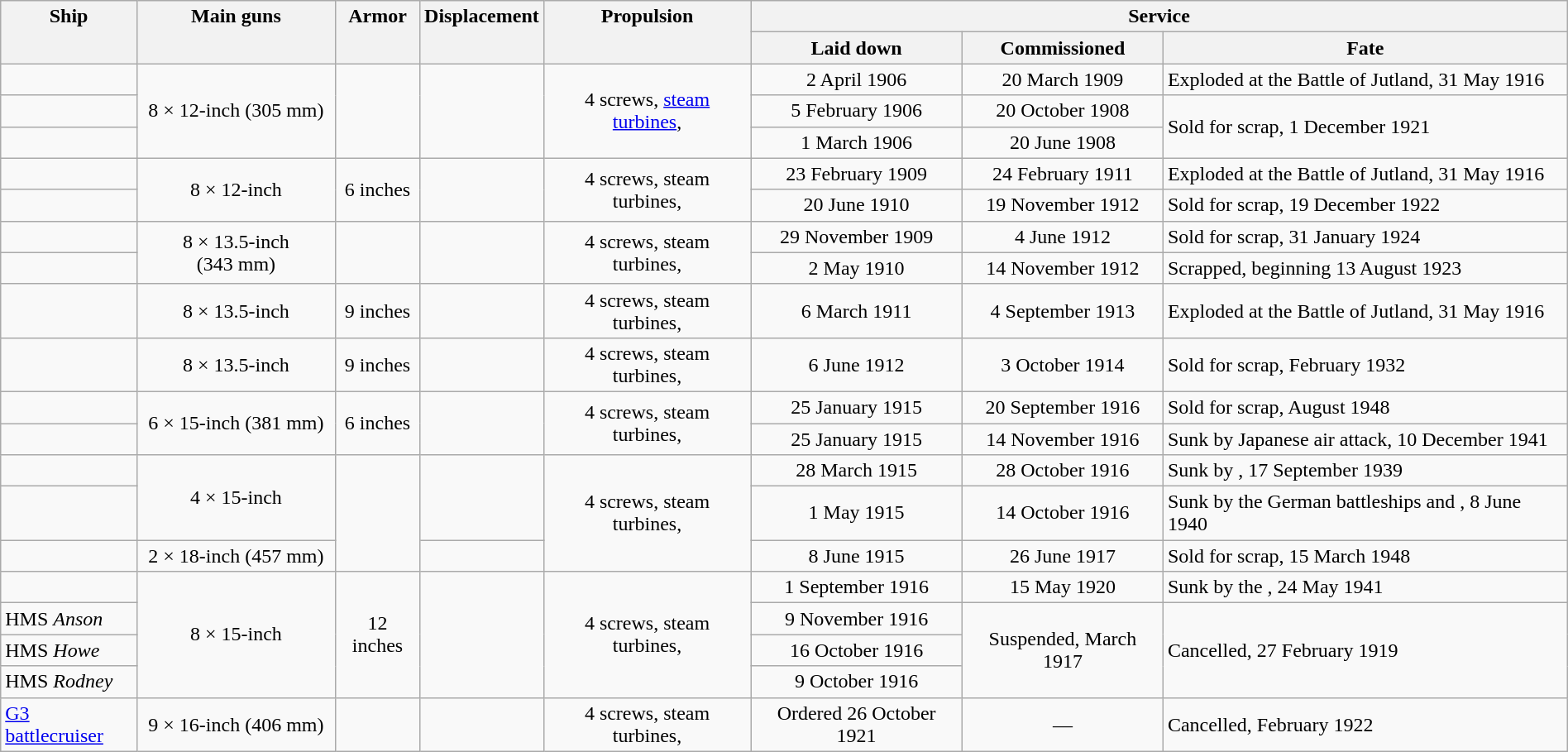<table class="wikitable" style="width: 100%;">
<tr valign="top">
<th rowspan="2">Ship</th>
<th rowspan="2">Main guns</th>
<th rowspan="2">Armor</th>
<th rowspan="2">Displacement</th>
<th rowspan="2">Propulsion</th>
<th colspan="3">Service</th>
</tr>
<tr valign="top">
<th>Laid down</th>
<th>Commissioned</th>
<th>Fate</th>
</tr>
<tr valign="center">
<td align="left"></td>
<td align="center" rowspan="3">8 × 12-inch (305 mm)</td>
<td align="center" rowspan="3"></td>
<td align="center" rowspan="3"></td>
<td align="center" rowspan="3">4 screws, <a href='#'>steam turbines</a>, </td>
<td align="center">2 April 1906</td>
<td align="center">20 March 1909</td>
<td align="left">Exploded at the Battle of Jutland, 31 May 1916</td>
</tr>
<tr valign="center">
<td align="left"></td>
<td align="center">5 February 1906</td>
<td align="center">20 October 1908</td>
<td align="left" rowspan="2">Sold for scrap, 1 December 1921</td>
</tr>
<tr valign="center">
<td align="left"></td>
<td align="center">1 March 1906</td>
<td align="center">20 June 1908</td>
</tr>
<tr valign="center">
<td align="left"></td>
<td align="center" rowspan="2">8 × 12-inch</td>
<td align="center" rowspan="2">6 inches</td>
<td align="center" rowspan="2"></td>
<td align="center" rowspan="2">4 screws, steam turbines, </td>
<td align="center">23 February 1909</td>
<td align="center">24 February 1911</td>
<td align="left">Exploded at the Battle of Jutland, 31 May 1916</td>
</tr>
<tr valign="center">
<td align="left"></td>
<td align="center">20 June 1910</td>
<td align="center">19 November 1912</td>
<td align="left">Sold for scrap, 19 December 1922</td>
</tr>
<tr valign="center">
<td align="left"></td>
<td align="center" rowspan="2">8 × 13.5-inch (343 mm)</td>
<td align="center" rowspan="2"></td>
<td align="center" rowspan="2"></td>
<td align="center" rowspan="2">4 screws, steam turbines, </td>
<td align="center">29 November 1909</td>
<td align="center">4 June 1912</td>
<td align="left">Sold for scrap, 31 January 1924</td>
</tr>
<tr valign="center">
<td align="left"></td>
<td align="center">2 May 1910</td>
<td align="center">14 November 1912</td>
<td align="left">Scrapped, beginning 13 August 1923</td>
</tr>
<tr valign="center">
<td align="left"></td>
<td align="center">8 × 13.5-inch</td>
<td align="center">9 inches</td>
<td align="center"></td>
<td align="center">4 screws, steam turbines, </td>
<td align="center">6 March 1911</td>
<td align="center">4 September 1913</td>
<td align="left">Exploded at the Battle of Jutland, 31 May 1916</td>
</tr>
<tr valign="center">
<td align="left"></td>
<td align="center">8 × 13.5-inch</td>
<td align="center">9 inches</td>
<td align="center"></td>
<td align="center">4 screws, steam turbines, </td>
<td align="center">6 June 1912</td>
<td align="center">3 October 1914</td>
<td align="left">Sold for scrap, February 1932</td>
</tr>
<tr valign="center">
<td align="left"></td>
<td align="center" rowspan="2">6 × 15-inch (381 mm)</td>
<td align="center" rowspan="2">6 inches</td>
<td align="center" rowspan="2"></td>
<td align="center" rowspan="2">4 screws, steam turbines, </td>
<td align="center">25 January 1915</td>
<td align="center">20 September 1916</td>
<td align="left">Sold for scrap, August 1948</td>
</tr>
<tr valign="center">
<td align="left"></td>
<td align="center">25 January 1915</td>
<td align="center">14 November 1916</td>
<td align="left">Sunk by Japanese air attack, 10 December 1941</td>
</tr>
<tr valign="center">
<td align="left"></td>
<td align="center" rowspan="2">4 × 15-inch</td>
<td align="center" rowspan="3"></td>
<td align="center" rowspan="2"></td>
<td align="center" rowspan="3">4 screws, steam turbines, </td>
<td align="center">28 March 1915</td>
<td align="center">28 October 1916</td>
<td align="left">Sunk by , 17 September 1939</td>
</tr>
<tr valign="center">
<td align="left"></td>
<td align="center">1 May 1915</td>
<td align="center">14 October 1916</td>
<td align="left">Sunk by the German battleships  and , 8 June 1940</td>
</tr>
<tr valign="center">
<td align="left"></td>
<td align="center">2 × 18-inch (457 mm)</td>
<td align="center"></td>
<td align="center">8 June 1915</td>
<td align="center">26 June 1917</td>
<td align="left">Sold for scrap, 15 March 1948</td>
</tr>
<tr valign="center">
<td align="left"></td>
<td align="center" rowspan="4">8 × 15-inch</td>
<td align="center" rowspan="4">12 inches</td>
<td align="center" rowspan="4"></td>
<td align="center" rowspan="4">4 screws, steam turbines, </td>
<td align="center">1 September 1916</td>
<td align="center">15 May 1920</td>
<td align="left">Sunk by the , 24 May 1941</td>
</tr>
<tr valign="center">
<td>HMS <em>Anson</em></td>
<td align="center">9 November 1916</td>
<td align="center" rowspan="3">Suspended, March 1917</td>
<td align="left" rowspan="3">Cancelled, 27 February 1919</td>
</tr>
<tr valign="center">
<td>HMS <em>Howe</em></td>
<td align="center">16 October 1916</td>
</tr>
<tr valign="center">
<td>HMS <em>Rodney</em></td>
<td align="center">9 October 1916</td>
</tr>
<tr valign="center">
<td align="left"><a href='#'>G3 battlecruiser</a></td>
<td align="center">9 × 16-inch (406 mm)</td>
<td align="center"></td>
<td align="center"></td>
<td align="center">4 screws, steam turbines, </td>
<td align="center">Ordered 26 October 1921</td>
<td align="center">—</td>
<td align="left">Cancelled, February 1922</td>
</tr>
</table>
